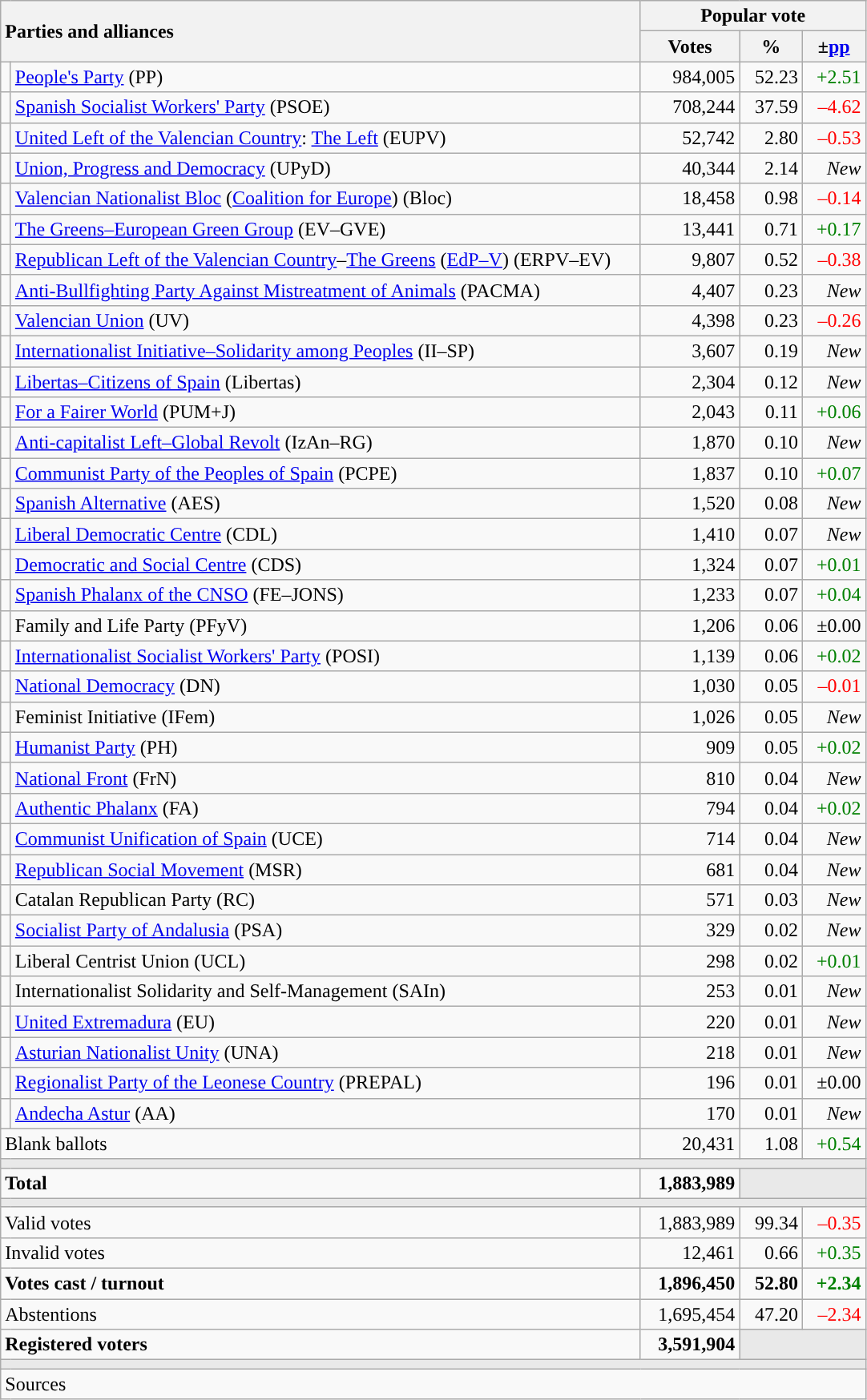<table class="wikitable" style="text-align:right">
<tr>
<th style="text-align:left;" rowspan="2" colspan="2" width="525">Parties and alliances</th>
<th colspan="3">Popular vote</th>
</tr>
<tr>
<th width="75">Votes</th>
<th width="45">%</th>
<th width="45">±<a href='#'>pp</a></th>
</tr>
<tr>
<td width="1" style="color:inherit;background:"></td>
<td align="left"><a href='#'>People's Party</a> (PP)</td>
<td>984,005</td>
<td>52.23</td>
<td style="color:green;">+2.51</td>
</tr>
<tr>
<td style="color:inherit;background:"></td>
<td align="left"><a href='#'>Spanish Socialist Workers' Party</a> (PSOE)</td>
<td>708,244</td>
<td>37.59</td>
<td style="color:red;">–4.62</td>
</tr>
<tr>
<td style="color:inherit;background:"></td>
<td align="left"><a href='#'>United Left of the Valencian Country</a>: <a href='#'>The Left</a> (EUPV)</td>
<td>52,742</td>
<td>2.80</td>
<td style="color:red;">–0.53</td>
</tr>
<tr>
<td style="color:inherit;background:"></td>
<td align="left"><a href='#'>Union, Progress and Democracy</a> (UPyD)</td>
<td>40,344</td>
<td>2.14</td>
<td><em>New</em></td>
</tr>
<tr>
<td style="color:inherit;background:"></td>
<td align="left"><a href='#'>Valencian Nationalist Bloc</a> (<a href='#'>Coalition for Europe</a>) (Bloc)</td>
<td>18,458</td>
<td>0.98</td>
<td style="color:red;">–0.14</td>
</tr>
<tr>
<td style="color:inherit;background:"></td>
<td align="left"><a href='#'>The Greens–European Green Group</a> (EV–GVE)</td>
<td>13,441</td>
<td>0.71</td>
<td style="color:green;">+0.17</td>
</tr>
<tr>
<td style="color:inherit;background:"></td>
<td align="left"><a href='#'>Republican Left of the Valencian Country</a>–<a href='#'>The Greens</a> (<a href='#'>EdP–V</a>) (ERPV–EV)</td>
<td>9,807</td>
<td>0.52</td>
<td style="color:red;">–0.38</td>
</tr>
<tr>
<td style="color:inherit;background:"></td>
<td align="left"><a href='#'>Anti-Bullfighting Party Against Mistreatment of Animals</a> (PACMA)</td>
<td>4,407</td>
<td>0.23</td>
<td><em>New</em></td>
</tr>
<tr>
<td style="color:inherit;background:"></td>
<td align="left"><a href='#'>Valencian Union</a> (UV)</td>
<td>4,398</td>
<td>0.23</td>
<td style="color:red;">–0.26</td>
</tr>
<tr>
<td style="color:inherit;background:"></td>
<td align="left"><a href='#'>Internationalist Initiative–Solidarity among Peoples</a> (II–SP)</td>
<td>3,607</td>
<td>0.19</td>
<td><em>New</em></td>
</tr>
<tr>
<td style="color:inherit;background:"></td>
<td align="left"><a href='#'>Libertas–Citizens of Spain</a> (Libertas)</td>
<td>2,304</td>
<td>0.12</td>
<td><em>New</em></td>
</tr>
<tr>
<td style="color:inherit;background:"></td>
<td align="left"><a href='#'>For a Fairer World</a> (PUM+J)</td>
<td>2,043</td>
<td>0.11</td>
<td style="color:green;">+0.06</td>
</tr>
<tr>
<td style="color:inherit;background:"></td>
<td align="left"><a href='#'>Anti-capitalist Left–Global Revolt</a> (IzAn–RG)</td>
<td>1,870</td>
<td>0.10</td>
<td><em>New</em></td>
</tr>
<tr>
<td style="color:inherit;background:"></td>
<td align="left"><a href='#'>Communist Party of the Peoples of Spain</a> (PCPE)</td>
<td>1,837</td>
<td>0.10</td>
<td style="color:green;">+0.07</td>
</tr>
<tr>
<td style="color:inherit;background:"></td>
<td align="left"><a href='#'>Spanish Alternative</a> (AES)</td>
<td>1,520</td>
<td>0.08</td>
<td><em>New</em></td>
</tr>
<tr>
<td style="color:inherit;background:"></td>
<td align="left"><a href='#'>Liberal Democratic Centre</a> (CDL)</td>
<td>1,410</td>
<td>0.07</td>
<td><em>New</em></td>
</tr>
<tr>
<td style="color:inherit;background:"></td>
<td align="left"><a href='#'>Democratic and Social Centre</a> (CDS)</td>
<td>1,324</td>
<td>0.07</td>
<td style="color:green;">+0.01</td>
</tr>
<tr>
<td style="color:inherit;background:"></td>
<td align="left"><a href='#'>Spanish Phalanx of the CNSO</a> (FE–JONS)</td>
<td>1,233</td>
<td>0.07</td>
<td style="color:green;">+0.04</td>
</tr>
<tr>
<td style="color:inherit;background:"></td>
<td align="left">Family and Life Party (PFyV)</td>
<td>1,206</td>
<td>0.06</td>
<td>±0.00</td>
</tr>
<tr>
<td style="color:inherit;background:"></td>
<td align="left"><a href='#'>Internationalist Socialist Workers' Party</a> (POSI)</td>
<td>1,139</td>
<td>0.06</td>
<td style="color:green;">+0.02</td>
</tr>
<tr>
<td style="color:inherit;background:"></td>
<td align="left"><a href='#'>National Democracy</a> (DN)</td>
<td>1,030</td>
<td>0.05</td>
<td style="color:red;">–0.01</td>
</tr>
<tr>
<td style="color:inherit;background:"></td>
<td align="left">Feminist Initiative (IFem)</td>
<td>1,026</td>
<td>0.05</td>
<td><em>New</em></td>
</tr>
<tr>
<td style="color:inherit;background:"></td>
<td align="left"><a href='#'>Humanist Party</a> (PH)</td>
<td>909</td>
<td>0.05</td>
<td style="color:green;">+0.02</td>
</tr>
<tr>
<td style="color:inherit;background:"></td>
<td align="left"><a href='#'>National Front</a> (FrN)</td>
<td>810</td>
<td>0.04</td>
<td><em>New</em></td>
</tr>
<tr>
<td style="color:inherit;background:"></td>
<td align="left"><a href='#'>Authentic Phalanx</a> (FA)</td>
<td>794</td>
<td>0.04</td>
<td style="color:green;">+0.02</td>
</tr>
<tr>
<td style="color:inherit;background:"></td>
<td align="left"><a href='#'>Communist Unification of Spain</a> (UCE)</td>
<td>714</td>
<td>0.04</td>
<td><em>New</em></td>
</tr>
<tr>
<td style="color:inherit;background:"></td>
<td align="left"><a href='#'>Republican Social Movement</a> (MSR)</td>
<td>681</td>
<td>0.04</td>
<td><em>New</em></td>
</tr>
<tr>
<td style="color:inherit;background:"></td>
<td align="left">Catalan Republican Party (RC)</td>
<td>571</td>
<td>0.03</td>
<td><em>New</em></td>
</tr>
<tr>
<td style="color:inherit;background:"></td>
<td align="left"><a href='#'>Socialist Party of Andalusia</a> (PSA)</td>
<td>329</td>
<td>0.02</td>
<td><em>New</em></td>
</tr>
<tr>
<td style="color:inherit;background:"></td>
<td align="left">Liberal Centrist Union (UCL)</td>
<td>298</td>
<td>0.02</td>
<td style="color:green;">+0.01</td>
</tr>
<tr>
<td style="color:inherit;background:"></td>
<td align="left">Internationalist Solidarity and Self-Management (SAIn)</td>
<td>253</td>
<td>0.01</td>
<td><em>New</em></td>
</tr>
<tr>
<td style="color:inherit;background:"></td>
<td align="left"><a href='#'>United Extremadura</a> (EU)</td>
<td>220</td>
<td>0.01</td>
<td><em>New</em></td>
</tr>
<tr>
<td style="color:inherit;background:"></td>
<td align="left"><a href='#'>Asturian Nationalist Unity</a> (UNA)</td>
<td>218</td>
<td>0.01</td>
<td><em>New</em></td>
</tr>
<tr>
<td style="color:inherit;background:"></td>
<td align="left"><a href='#'>Regionalist Party of the Leonese Country</a> (PREPAL)</td>
<td>196</td>
<td>0.01</td>
<td>±0.00</td>
</tr>
<tr>
<td style="color:inherit;background:"></td>
<td align="left"><a href='#'>Andecha Astur</a> (AA)</td>
<td>170</td>
<td>0.01</td>
<td><em>New</em></td>
</tr>
<tr>
<td align="left" colspan="2">Blank ballots</td>
<td>20,431</td>
<td>1.08</td>
<td style="color:green;">+0.54</td>
</tr>
<tr>
<td colspan="5" bgcolor="#E9E9E9"></td>
</tr>
<tr style="font-weight:bold;">
<td align="left" colspan="2">Total</td>
<td>1,883,989</td>
<td bgcolor="#E9E9E9" colspan="2"></td>
</tr>
<tr>
<td colspan="5" bgcolor="#E9E9E9"></td>
</tr>
<tr>
<td align="left" colspan="2">Valid votes</td>
<td>1,883,989</td>
<td>99.34</td>
<td style="color:red;">–0.35</td>
</tr>
<tr>
<td align="left" colspan="2">Invalid votes</td>
<td>12,461</td>
<td>0.66</td>
<td style="color:green;">+0.35</td>
</tr>
<tr style="font-weight:bold;">
<td align="left" colspan="2">Votes cast / turnout</td>
<td>1,896,450</td>
<td>52.80</td>
<td style="color:green;">+2.34</td>
</tr>
<tr>
<td align="left" colspan="2">Abstentions</td>
<td>1,695,454</td>
<td>47.20</td>
<td style="color:red;">–2.34</td>
</tr>
<tr style="font-weight:bold;">
<td align="left" colspan="2">Registered voters</td>
<td>3,591,904</td>
<td bgcolor="#E9E9E9" colspan="2"></td>
</tr>
<tr>
<td colspan="5" bgcolor="#E9E9E9"></td>
</tr>
<tr>
<td align="left" colspan="5">Sources</td>
</tr>
</table>
